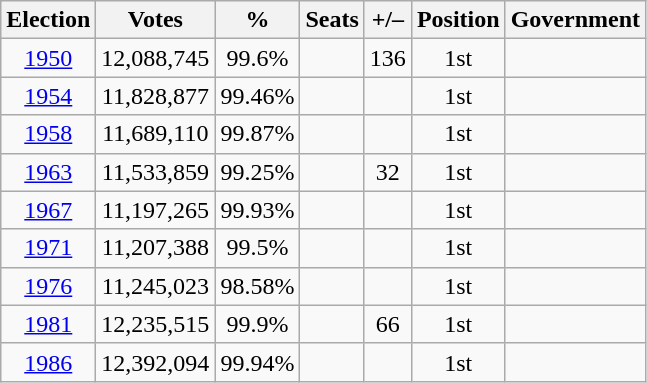<table class="wikitable" style="text-align:center">
<tr>
<th>Election</th>
<th>Votes</th>
<th>%</th>
<th>Seats</th>
<th>+/–</th>
<th>Position</th>
<th>Government</th>
</tr>
<tr>
<td><a href='#'>1950</a></td>
<td>12,088,745</td>
<td>99.6%</td>
<td></td>
<td> 136</td>
<td> 1st</td>
<td></td>
</tr>
<tr>
<td><a href='#'>1954</a></td>
<td>11,828,877</td>
<td>99.46%</td>
<td></td>
<td></td>
<td> 1st</td>
<td></td>
</tr>
<tr>
<td><a href='#'>1958</a></td>
<td>11,689,110</td>
<td>99.87%</td>
<td></td>
<td></td>
<td> 1st</td>
<td></td>
</tr>
<tr>
<td><a href='#'>1963</a></td>
<td>11,533,859</td>
<td>99.25%</td>
<td></td>
<td> 32</td>
<td> 1st</td>
<td></td>
</tr>
<tr>
<td><a href='#'>1967</a></td>
<td>11,197,265</td>
<td>99.93%</td>
<td></td>
<td></td>
<td> 1st</td>
<td></td>
</tr>
<tr>
<td><a href='#'>1971</a></td>
<td>11,207,388</td>
<td>99.5%</td>
<td></td>
<td></td>
<td> 1st</td>
<td></td>
</tr>
<tr>
<td><a href='#'>1976</a></td>
<td>11,245,023</td>
<td>98.58%</td>
<td></td>
<td></td>
<td> 1st</td>
<td></td>
</tr>
<tr>
<td><a href='#'>1981</a></td>
<td>12,235,515</td>
<td>99.9%</td>
<td></td>
<td> 66</td>
<td> 1st</td>
<td></td>
</tr>
<tr>
<td><a href='#'>1986</a></td>
<td>12,392,094</td>
<td>99.94%</td>
<td></td>
<td></td>
<td> 1st</td>
<td></td>
</tr>
</table>
